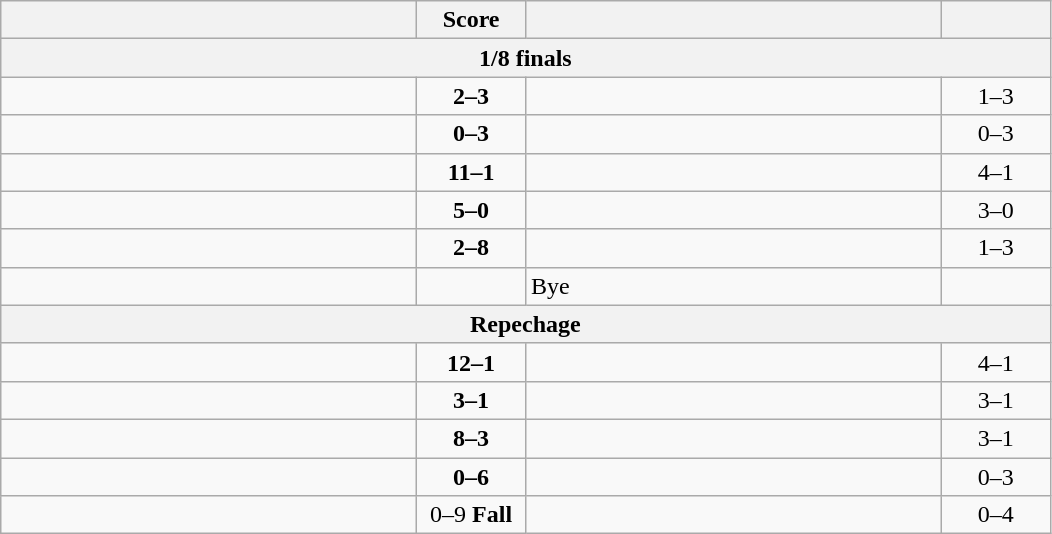<table class="wikitable" style="text-align: left; ">
<tr>
<th align="right" width="270"></th>
<th width="65">Score</th>
<th align="left" width="270"></th>
<th width="65"></th>
</tr>
<tr>
<th colspan=4>1/8 finals</th>
</tr>
<tr>
<td></td>
<td align="center"><strong>2–3</strong></td>
<td><strong></strong></td>
<td align=center>1–3 <strong></strong></td>
</tr>
<tr>
<td></td>
<td align="center"><strong>0–3</strong></td>
<td><strong></strong></td>
<td align=center>0–3 <strong></strong></td>
</tr>
<tr>
<td><strong></strong></td>
<td align="center"><strong>11–1</strong></td>
<td></td>
<td align=center>4–1 <strong></strong></td>
</tr>
<tr>
<td><strong></strong></td>
<td align="center"><strong>5–0</strong></td>
<td></td>
<td align=center>3–0 <strong></strong></td>
</tr>
<tr>
<td></td>
<td align="center"><strong>2–8</strong></td>
<td><strong></strong></td>
<td align=center>1–3 <strong></strong></td>
</tr>
<tr>
<td><strong></strong></td>
<td></td>
<td>Bye</td>
<td></td>
</tr>
<tr>
<th colspan=4>Repechage</th>
</tr>
<tr>
<td><strong></strong></td>
<td align="center"><strong>12–1</strong></td>
<td></td>
<td align=center>4–1 <strong></strong></td>
</tr>
<tr>
<td><strong></strong></td>
<td align="center"><strong>3–1</strong></td>
<td></td>
<td align=center>3–1 <strong></strong></td>
</tr>
<tr>
<td><strong></strong></td>
<td align="center"><strong>8–3</strong></td>
<td></td>
<td align=center>3–1 <strong></strong></td>
</tr>
<tr>
<td></td>
<td align="center"><strong>0–6</strong></td>
<td><strong></strong></td>
<td align=center>0–3 <strong></strong></td>
</tr>
<tr>
<td></td>
<td align="center">0–9 <strong>Fall</strong></td>
<td><strong></strong></td>
<td align=center>0–4 <strong></strong></td>
</tr>
</table>
